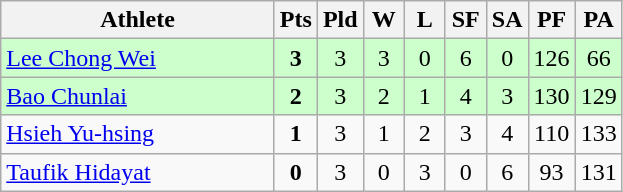<table class=wikitable style="text-align:center">
<tr>
<th width=175>Athlete</th>
<th width=20>Pts</th>
<th width=20>Pld</th>
<th width=20>W</th>
<th width=20>L</th>
<th width=20>SF</th>
<th width=20>SA</th>
<th width=20>PF</th>
<th width=20>PA</th>
</tr>
<tr bgcolor=ccffcc>
<td style="text-align:left"> <a href='#'>Lee Chong Wei</a></td>
<td><strong>3</strong></td>
<td>3</td>
<td>3</td>
<td>0</td>
<td>6</td>
<td>0</td>
<td>126</td>
<td>66</td>
</tr>
<tr bgcolor=ccffcc>
<td style="text-align:left"> <a href='#'>Bao Chunlai</a></td>
<td><strong>2</strong></td>
<td>3</td>
<td>2</td>
<td>1</td>
<td>4</td>
<td>3</td>
<td>130</td>
<td>129</td>
</tr>
<tr bgcolor=>
<td style="text-align:left"> <a href='#'>Hsieh Yu-hsing</a></td>
<td><strong>1</strong></td>
<td>3</td>
<td>1</td>
<td>2</td>
<td>3</td>
<td>4</td>
<td>110</td>
<td>133</td>
</tr>
<tr bgcolor=>
<td style="text-align:left"> <a href='#'>Taufik Hidayat</a></td>
<td><strong>0</strong></td>
<td>3</td>
<td>0</td>
<td>3</td>
<td>0</td>
<td>6</td>
<td>93</td>
<td>131</td>
</tr>
</table>
